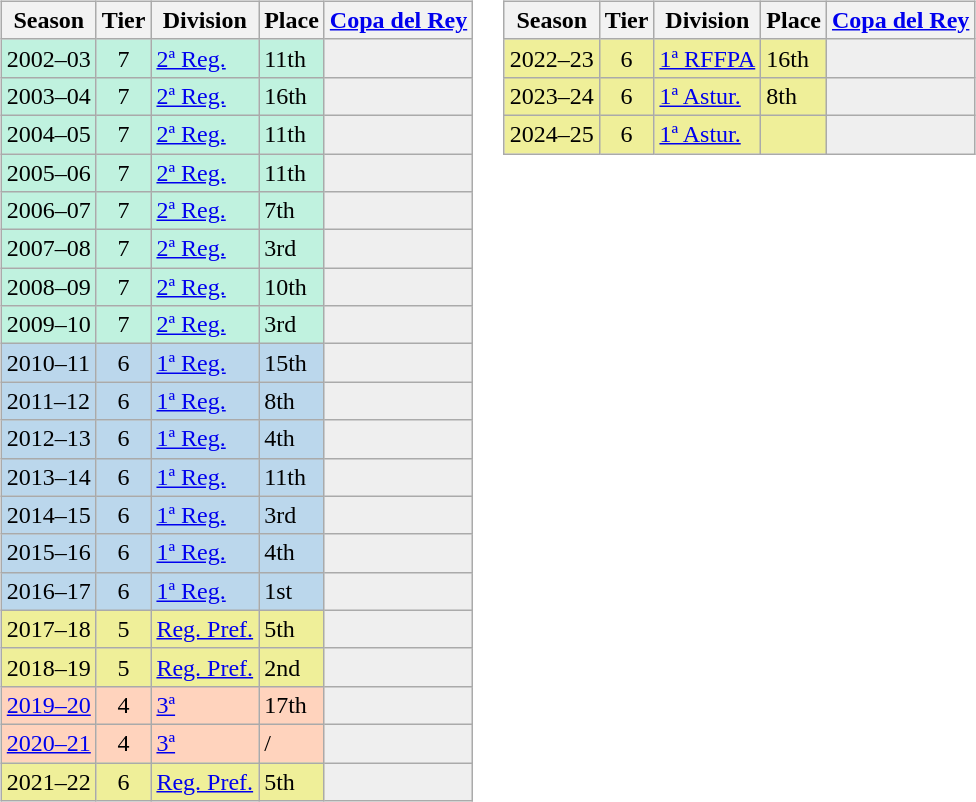<table>
<tr>
<td valign="top" width=0%><br><table class="wikitable">
<tr style="background:#f0f6fa;">
<th>Season</th>
<th>Tier</th>
<th>Division</th>
<th>Place</th>
<th><a href='#'>Copa del Rey</a></th>
</tr>
<tr>
<td style="background:#C0F2DF;">2002–03</td>
<td style="background:#C0F2DF;" align=center>7</td>
<td style="background:#C0F2DF;"><a href='#'>2ª Reg.</a></td>
<td style="background:#C0F2DF;">11th</td>
<td style="background:#efefef;"></td>
</tr>
<tr>
<td style="background:#C0F2DF;">2003–04</td>
<td style="background:#C0F2DF;" align=center>7</td>
<td style="background:#C0F2DF;"><a href='#'>2ª Reg.</a></td>
<td style="background:#C0F2DF;">16th</td>
<td style="background:#efefef;"></td>
</tr>
<tr>
<td style="background:#C0F2DF;">2004–05</td>
<td style="background:#C0F2DF;" align=center>7</td>
<td style="background:#C0F2DF;"><a href='#'>2ª Reg.</a></td>
<td style="background:#C0F2DF;">11th</td>
<td style="background:#efefef;"></td>
</tr>
<tr>
<td style="background:#C0F2DF;">2005–06</td>
<td style="background:#C0F2DF;" align=center>7</td>
<td style="background:#C0F2DF;"><a href='#'>2ª Reg.</a></td>
<td style="background:#C0F2DF;">11th</td>
<td style="background:#efefef;"></td>
</tr>
<tr>
<td style="background:#C0F2DF;">2006–07</td>
<td style="background:#C0F2DF;" align=center>7</td>
<td style="background:#C0F2DF;"><a href='#'>2ª Reg.</a></td>
<td style="background:#C0F2DF;">7th</td>
<td style="background:#efefef;"></td>
</tr>
<tr>
<td style="background:#C0F2DF;">2007–08</td>
<td style="background:#C0F2DF;" align=center>7</td>
<td style="background:#C0F2DF;"><a href='#'>2ª Reg.</a></td>
<td style="background:#C0F2DF;">3rd</td>
<td style="background:#efefef;"></td>
</tr>
<tr>
<td style="background:#C0F2DF;">2008–09</td>
<td style="background:#C0F2DF;" align=center>7</td>
<td style="background:#C0F2DF;"><a href='#'>2ª Reg.</a></td>
<td style="background:#C0F2DF;">10th</td>
<td style="background:#efefef;"></td>
</tr>
<tr>
<td style="background:#C0F2DF;">2009–10</td>
<td style="background:#C0F2DF;" align=center>7</td>
<td style="background:#C0F2DF;"><a href='#'>2ª Reg.</a></td>
<td style="background:#C0F2DF;">3rd</td>
<td style="background:#efefef;"></td>
</tr>
<tr>
<td style="background:#BBD7EC;">2010–11</td>
<td style="background:#BBD7EC;" align="center">6</td>
<td style="background:#BBD7EC;"><a href='#'>1ª Reg.</a></td>
<td style="background:#BBD7EC;">15th</td>
<th style="background:#efefef;"></th>
</tr>
<tr>
<td style="background:#BBD7EC;">2011–12</td>
<td style="background:#BBD7EC;" align="center">6</td>
<td style="background:#BBD7EC;"><a href='#'>1ª Reg.</a></td>
<td style="background:#BBD7EC;">8th</td>
<th style="background:#efefef;"></th>
</tr>
<tr>
<td style="background:#BBD7EC;">2012–13</td>
<td style="background:#BBD7EC;" align="center">6</td>
<td style="background:#BBD7EC;"><a href='#'>1ª Reg.</a></td>
<td style="background:#BBD7EC;">4th</td>
<th style="background:#efefef;"></th>
</tr>
<tr>
<td style="background:#BBD7EC;">2013–14</td>
<td style="background:#BBD7EC;" align="center">6</td>
<td style="background:#BBD7EC;"><a href='#'>1ª Reg.</a></td>
<td style="background:#BBD7EC;">11th</td>
<th style="background:#efefef;"></th>
</tr>
<tr>
<td style="background:#BBD7EC;">2014–15</td>
<td style="background:#BBD7EC;" align="center">6</td>
<td style="background:#BBD7EC;"><a href='#'>1ª Reg.</a></td>
<td style="background:#BBD7EC;">3rd</td>
<th style="background:#efefef;"></th>
</tr>
<tr>
<td style="background:#BBD7EC;">2015–16</td>
<td style="background:#BBD7EC;" align="center">6</td>
<td style="background:#BBD7EC;"><a href='#'>1ª Reg.</a></td>
<td style="background:#BBD7EC;">4th</td>
<th style="background:#efefef;"></th>
</tr>
<tr>
<td style="background:#BBD7EC;">2016–17</td>
<td style="background:#BBD7EC;" align="center">6</td>
<td style="background:#BBD7EC;"><a href='#'>1ª Reg.</a></td>
<td style="background:#BBD7EC;">1st</td>
<th style="background:#efefef;"></th>
</tr>
<tr>
<td style="background:#EFEF99;">2017–18</td>
<td style="background:#EFEF99;" align="center">5</td>
<td style="background:#EFEF99;"><a href='#'>Reg. Pref.</a></td>
<td style="background:#EFEF99;">5th</td>
<th style="background:#efefef;"></th>
</tr>
<tr>
<td style="background:#EFEF99;">2018–19</td>
<td style="background:#EFEF99;" align="center">5</td>
<td style="background:#EFEF99;"><a href='#'>Reg. Pref.</a></td>
<td style="background:#EFEF99;">2nd</td>
<th style="background:#efefef;"></th>
</tr>
<tr>
<td style="background:#FFD3BD;"><a href='#'>2019–20</a></td>
<td style="background:#FFD3BD;" align="center">4</td>
<td style="background:#FFD3BD;"><a href='#'>3ª</a></td>
<td style="background:#FFD3BD;">17th</td>
<th style="background:#efefef;"></th>
</tr>
<tr>
<td style="background:#FFD3BD;"><a href='#'>2020–21</a></td>
<td style="background:#FFD3BD;" align="center">4</td>
<td style="background:#FFD3BD;"><a href='#'>3ª</a></td>
<td style="background:#FFD3BD;"> / </td>
<th style="background:#efefef;"></th>
</tr>
<tr>
<td style="background:#EFEF99;">2021–22</td>
<td style="background:#EFEF99;" align="center">6</td>
<td style="background:#EFEF99;"><a href='#'>Reg. Pref.</a></td>
<td style="background:#EFEF99;">5th</td>
<th style="background:#efefef;"></th>
</tr>
</table>
</td>
<td valign="top" width=0%><br><table class="wikitable">
<tr style="background:#f0f6fa;">
<th>Season</th>
<th>Tier</th>
<th>Division</th>
<th>Place</th>
<th><a href='#'>Copa del Rey</a></th>
</tr>
<tr>
<td style="background:#EFEF99;">2022–23</td>
<td style="background:#EFEF99;" align="center">6</td>
<td style="background:#EFEF99;"><a href='#'>1ª RFFPA</a></td>
<td style="background:#EFEF99;">16th</td>
<th style="background:#efefef;"></th>
</tr>
<tr>
<td style="background:#EFEF99;">2023–24</td>
<td style="background:#EFEF99;" align="center">6</td>
<td style="background:#EFEF99;"><a href='#'>1ª Astur.</a></td>
<td style="background:#EFEF99;">8th</td>
<th style="background:#efefef;"></th>
</tr>
<tr>
<td style="background:#EFEF99;">2024–25</td>
<td style="background:#EFEF99;" align="center">6</td>
<td style="background:#EFEF99;"><a href='#'>1ª Astur.</a></td>
<td style="background:#EFEF99;"></td>
<th style="background:#efefef;"></th>
</tr>
</table>
</td>
</tr>
</table>
